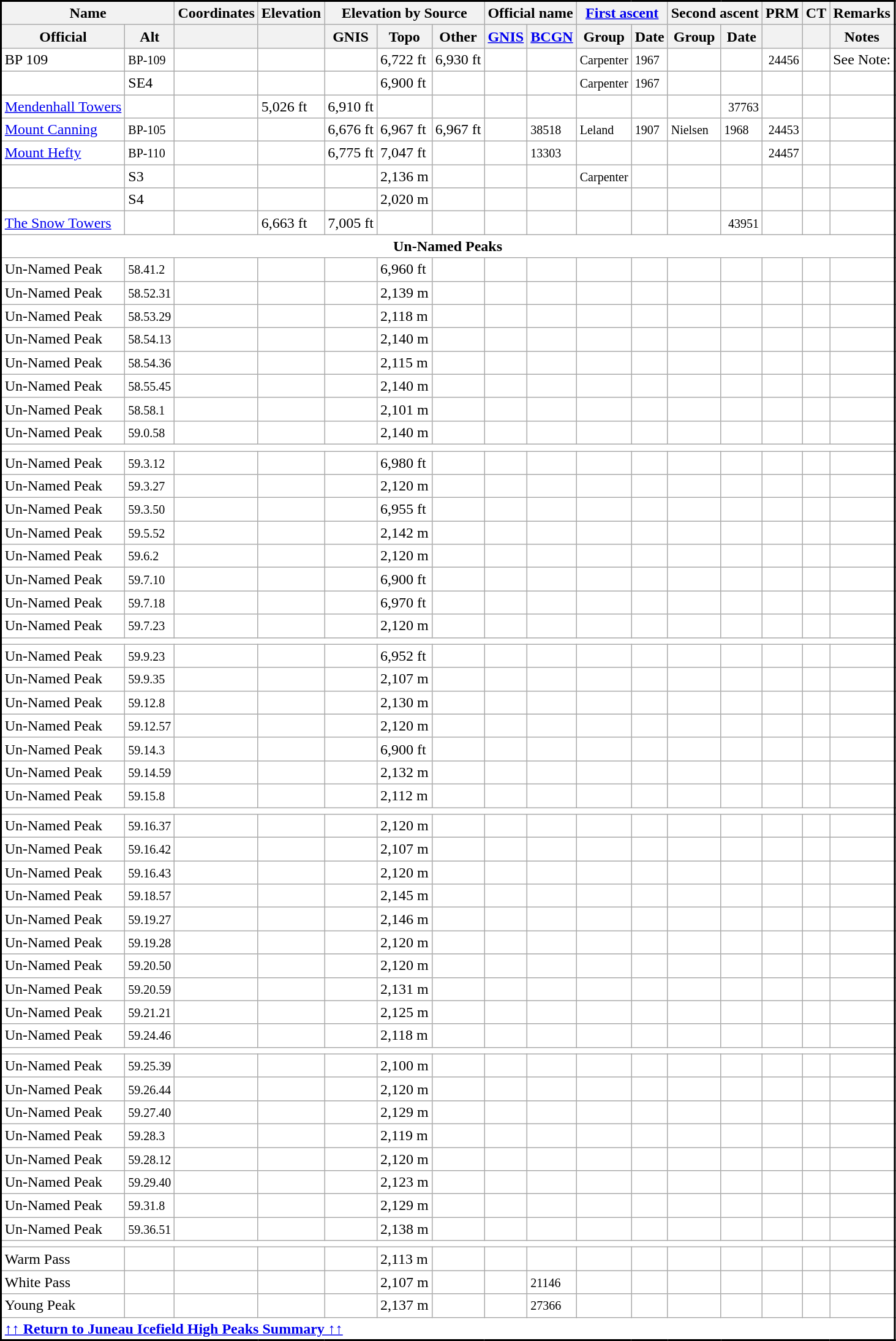<table class="wikitable" style="border:2px solid black; background: white; color: black">
<tr>
<th colspan="2">Name</th>
<th>Coordinates</th>
<th>Elevation</th>
<th colspan="3">Elevation by Source</th>
<th colspan="2">Official name</th>
<th colspan="2"><a href='#'>First ascent</a></th>
<th colspan="2">Second ascent</th>
<th>PRM</th>
<th>CT </th>
<th>Remarks</th>
</tr>
<tr>
<th>Official</th>
<th>Alt</th>
<th></th>
<th></th>
<th>GNIS</th>
<th>Topo</th>
<th>Other</th>
<th><a href='#'>GNIS</a></th>
<th><a href='#'>BCGN</a></th>
<th>Group</th>
<th>Date</th>
<th>Group</th>
<th>Date</th>
<th></th>
<th></th>
<th>Notes</th>
</tr>
<tr>
<td>BP 109</td>
<td><small>BP-109</small></td>
<td><small></small></td>
<td style="text-align:right;"></td>
<td></td>
<td>6,722 ft</td>
<td>6,930 ft</td>
<td><small></small></td>
<td></td>
<td><small>Carpenter </small></td>
<td><small>1967</small></td>
<td></td>
<td></td>
<td style="text-align:right;"><small>24456</small></td>
<td></td>
<td>See Note: </td>
</tr>
<tr>
<td></td>
<td>SE4</td>
<td><small></small></td>
<td style="text-align:right;"></td>
<td></td>
<td>6,900 ft</td>
<td></td>
<td></td>
<td></td>
<td><small>Carpenter </small></td>
<td><small>1967</small></td>
<td></td>
<td></td>
<td></td>
<td></td>
<td></td>
</tr>
<tr>
<td><a href='#'>Mendenhall Towers</a></td>
<td><small></small></td>
<td style="text-align:right;"></td>
<td>5,026 ft</td>
<td>6,910 ft</td>
<td></td>
<td><small></small></td>
<td></td>
<td></td>
<td></td>
<td></td>
<td></td>
<td style="text-align:right;"><small>37763</small></td>
<td></td>
<td></td>
</tr>
<tr>
<td><a href='#'>Mount Canning</a></td>
<td><small>BP-105 </small></td>
<td><small></small></td>
<td style="text-align:right;"></td>
<td>6,676 ft</td>
<td>6,967 ft</td>
<td>6,967 ft</td>
<td><small></small></td>
<td><small>38518</small></td>
<td><small>Leland </small></td>
<td><small>1907 </small></td>
<td><small>Nielsen</small></td>
<td><small>1968 </small></td>
<td style="text-align:right;"><small>24453</small></td>
<td></td>
<td></td>
</tr>
<tr>
<td><a href='#'>Mount Hefty</a></td>
<td><small>BP-110 </small></td>
<td><small></small></td>
<td style="text-align:right;"></td>
<td>6,775 ft</td>
<td>7,047 ft</td>
<td></td>
<td><small></small></td>
<td><small>13303</small></td>
<td></td>
<td></td>
<td></td>
<td></td>
<td style="text-align:right;"><small>24457 </small></td>
<td></td>
<td></td>
</tr>
<tr>
<td></td>
<td>S3</td>
<td><small></small></td>
<td style="text-align:right;"></td>
<td></td>
<td>2,136 m</td>
<td></td>
<td></td>
<td></td>
<td><small>Carpenter </small></td>
<td></td>
<td></td>
<td></td>
<td></td>
<td></td>
<td></td>
</tr>
<tr>
<td></td>
<td>S4</td>
<td><small></small></td>
<td style="text-align:right;"></td>
<td></td>
<td>2,020 m</td>
<td></td>
<td></td>
<td></td>
<td></td>
<td></td>
<td></td>
<td></td>
<td></td>
<td></td>
<td></td>
</tr>
<tr>
<td><a href='#'>The Snow Towers</a></td>
<td><small></small></td>
<td style="text-align:right;"></td>
<td>6,663 ft</td>
<td>7,005 ft</td>
<td></td>
<td><small></small></td>
<td></td>
<td></td>
<td></td>
<td></td>
<td></td>
<td style="text-align:right;"><small>43951</small></td>
<td></td>
<td></td>
</tr>
<tr>
<td colspan="16" style="text-align:center;"><strong>Un-Named Peaks</strong></td>
</tr>
<tr>
<td>Un-Named Peak</td>
<td><small>58.41.2 </small></td>
<td><small></small></td>
<td style="text-align:right;"></td>
<td></td>
<td>6,960 ft</td>
<td></td>
<td></td>
<td></td>
<td></td>
<td></td>
<td></td>
<td></td>
<td></td>
<td></td>
<td></td>
</tr>
<tr>
<td>Un-Named Peak</td>
<td><small>58.52.31 </small></td>
<td><small></small></td>
<td style="text-align:right;"></td>
<td></td>
<td>2,139 m</td>
<td></td>
<td></td>
<td></td>
<td></td>
<td></td>
<td></td>
<td></td>
<td></td>
<td></td>
<td></td>
</tr>
<tr>
<td>Un-Named Peak</td>
<td><small>58.53.29 </small></td>
<td><small></small></td>
<td style="text-align:right;"></td>
<td></td>
<td>2,118 m</td>
<td></td>
<td></td>
<td></td>
<td></td>
<td></td>
<td></td>
<td></td>
<td></td>
<td></td>
<td></td>
</tr>
<tr>
<td>Un-Named Peak</td>
<td><small>58.54.13 </small></td>
<td><small></small></td>
<td style="text-align:right;"></td>
<td></td>
<td>2,140 m</td>
<td></td>
<td></td>
<td></td>
<td></td>
<td></td>
<td></td>
<td></td>
<td></td>
<td></td>
<td></td>
</tr>
<tr>
<td>Un-Named Peak</td>
<td><small>58.54.36 </small></td>
<td><small></small></td>
<td style="text-align:right;"></td>
<td></td>
<td>2,115 m</td>
<td></td>
<td></td>
<td></td>
<td></td>
<td></td>
<td></td>
<td></td>
<td></td>
<td></td>
<td></td>
</tr>
<tr>
<td>Un-Named Peak</td>
<td><small>58.55.45 </small></td>
<td><small></small></td>
<td style="text-align:right;"></td>
<td></td>
<td>2,140 m</td>
<td></td>
<td></td>
<td></td>
<td></td>
<td></td>
<td></td>
<td></td>
<td></td>
<td></td>
<td></td>
</tr>
<tr>
<td>Un-Named Peak</td>
<td><small>58.58.1 </small></td>
<td><small></small></td>
<td style="text-align:right;"></td>
<td></td>
<td>2,101 m</td>
<td></td>
<td></td>
<td></td>
<td></td>
<td></td>
<td></td>
<td></td>
<td></td>
<td></td>
<td></td>
</tr>
<tr>
<td>Un-Named Peak</td>
<td><small>59.0.58 </small></td>
<td><small></small></td>
<td style="text-align:right;"></td>
<td></td>
<td>2,140 m</td>
<td></td>
<td></td>
<td></td>
<td></td>
<td></td>
<td></td>
<td></td>
<td></td>
<td></td>
<td></td>
</tr>
<tr>
<td colspan="16" style="text-align:center;"><strong></strong></td>
</tr>
<tr>
<td>Un-Named Peak</td>
<td><small>59.3.12 </small></td>
<td><small></small></td>
<td style="text-align:right;"></td>
<td></td>
<td>6,980 ft</td>
<td></td>
<td></td>
<td></td>
<td></td>
<td></td>
<td></td>
<td></td>
<td></td>
<td></td>
<td></td>
</tr>
<tr>
<td>Un-Named Peak</td>
<td><small>59.3.27 </small></td>
<td><small></small></td>
<td style="text-align:right;"></td>
<td></td>
<td>2,120 m</td>
<td></td>
<td></td>
<td></td>
<td></td>
<td></td>
<td></td>
<td></td>
<td></td>
<td></td>
<td></td>
</tr>
<tr>
<td>Un-Named Peak</td>
<td><small>59.3.50</small></td>
<td><small></small></td>
<td style="text-align:right;"></td>
<td></td>
<td>6,955 ft</td>
<td></td>
<td></td>
<td></td>
<td></td>
<td></td>
<td></td>
<td></td>
<td></td>
<td></td>
<td></td>
</tr>
<tr>
<td>Un-Named Peak</td>
<td><small>59.5.52 </small></td>
<td><small></small></td>
<td style="text-align:right;"></td>
<td></td>
<td>2,142 m</td>
<td></td>
<td></td>
<td></td>
<td></td>
<td></td>
<td></td>
<td></td>
<td></td>
<td></td>
<td></td>
</tr>
<tr>
<td>Un-Named Peak</td>
<td><small>59.6.2 </small></td>
<td><small></small></td>
<td style="text-align:right;"></td>
<td></td>
<td>2,120 m</td>
<td></td>
<td></td>
<td></td>
<td></td>
<td></td>
<td></td>
<td></td>
<td></td>
<td></td>
<td></td>
</tr>
<tr>
<td>Un-Named Peak</td>
<td><small>59.7.10</small></td>
<td><small></small></td>
<td style="text-align:right;"></td>
<td></td>
<td>6,900 ft</td>
<td></td>
<td></td>
<td></td>
<td></td>
<td></td>
<td></td>
<td></td>
<td></td>
<td></td>
<td></td>
</tr>
<tr>
<td>Un-Named Peak</td>
<td><small>59.7.18 </small></td>
<td><small></small></td>
<td style="text-align:right;"></td>
<td></td>
<td>6,970 ft</td>
<td></td>
<td></td>
<td></td>
<td></td>
<td></td>
<td></td>
<td></td>
<td></td>
<td></td>
<td></td>
</tr>
<tr>
<td>Un-Named Peak</td>
<td><small>59.7.23 </small></td>
<td><small></small></td>
<td style="text-align:right;"></td>
<td></td>
<td>2,120 m</td>
<td></td>
<td></td>
<td></td>
<td></td>
<td></td>
<td></td>
<td></td>
<td></td>
<td></td>
<td></td>
</tr>
<tr>
<td colspan="16" style="text-align:center;"><strong></strong></td>
</tr>
<tr>
<td>Un-Named Peak</td>
<td><small>59.9.23 </small></td>
<td><small></small></td>
<td style="text-align:right;"></td>
<td></td>
<td>6,952 ft</td>
<td></td>
<td></td>
<td></td>
<td></td>
<td></td>
<td></td>
<td></td>
<td></td>
<td></td>
<td></td>
</tr>
<tr>
<td>Un-Named Peak</td>
<td><small>59.9.35 </small></td>
<td><small></small></td>
<td style="text-align:right;"></td>
<td></td>
<td>2,107 m</td>
<td></td>
<td></td>
<td></td>
<td></td>
<td></td>
<td></td>
<td></td>
<td></td>
<td></td>
<td></td>
</tr>
<tr>
<td>Un-Named Peak</td>
<td><small>59.12.8 </small></td>
<td><small></small></td>
<td style="text-align:right;"></td>
<td></td>
<td>2,130 m</td>
<td></td>
<td></td>
<td></td>
<td></td>
<td></td>
<td></td>
<td></td>
<td></td>
<td></td>
<td></td>
</tr>
<tr>
<td>Un-Named Peak</td>
<td><small>59.12.57 </small></td>
<td><small></small></td>
<td style="text-align:right;"></td>
<td></td>
<td>2,120 m</td>
<td></td>
<td></td>
<td></td>
<td></td>
<td></td>
<td></td>
<td></td>
<td></td>
<td></td>
<td></td>
</tr>
<tr>
<td>Un-Named Peak</td>
<td><small>59.14.3 </small></td>
<td><small></small></td>
<td style="text-align:right;"></td>
<td></td>
<td>6,900 ft</td>
<td></td>
<td></td>
<td></td>
<td></td>
<td></td>
<td></td>
<td></td>
<td></td>
<td></td>
<td></td>
</tr>
<tr>
<td>Un-Named Peak</td>
<td><small>59.14.59 </small></td>
<td><small></small></td>
<td style="text-align:right;"></td>
<td></td>
<td>2,132 m</td>
<td></td>
<td></td>
<td></td>
<td></td>
<td></td>
<td></td>
<td></td>
<td></td>
<td></td>
<td></td>
</tr>
<tr>
<td>Un-Named Peak</td>
<td><small>59.15.8 </small></td>
<td><small></small></td>
<td style="text-align:right;"></td>
<td></td>
<td>2,112 m</td>
<td></td>
<td></td>
<td></td>
<td></td>
<td></td>
<td></td>
<td></td>
<td></td>
<td></td>
<td></td>
</tr>
<tr>
<td colspan="16" style="text-align:center;"><strong></strong></td>
</tr>
<tr>
<td>Un-Named Peak</td>
<td><small>59.16.37 </small></td>
<td><small></small></td>
<td style="text-align:right;"></td>
<td></td>
<td>2,120 m</td>
<td></td>
<td></td>
<td></td>
<td></td>
<td></td>
<td></td>
<td></td>
<td></td>
<td></td>
<td></td>
</tr>
<tr>
<td>Un-Named Peak</td>
<td><small>59.16.42 </small></td>
<td><small></small></td>
<td style="text-align:right;"></td>
<td></td>
<td>2,107 m</td>
<td></td>
<td></td>
<td></td>
<td></td>
<td></td>
<td></td>
<td></td>
<td></td>
<td></td>
<td></td>
</tr>
<tr>
<td>Un-Named Peak</td>
<td><small>59.16.43 </small></td>
<td><small></small></td>
<td style="text-align:right;"></td>
<td></td>
<td>2,120 m</td>
<td></td>
<td></td>
<td></td>
<td></td>
<td></td>
<td></td>
<td></td>
<td></td>
<td></td>
<td></td>
</tr>
<tr>
<td>Un-Named Peak</td>
<td><small>59.18.57 </small></td>
<td><small></small></td>
<td style="text-align:right;"></td>
<td></td>
<td>2,145 m</td>
<td></td>
<td></td>
<td></td>
<td></td>
<td></td>
<td></td>
<td></td>
<td></td>
<td></td>
<td></td>
</tr>
<tr>
<td>Un-Named Peak</td>
<td><small>59.19.27 </small></td>
<td><small></small></td>
<td style="text-align:right;"></td>
<td></td>
<td>2,146 m</td>
<td></td>
<td></td>
<td></td>
<td></td>
<td></td>
<td></td>
<td></td>
<td></td>
<td></td>
<td></td>
</tr>
<tr>
<td>Un-Named Peak</td>
<td><small>59.19.28 </small></td>
<td><small></small></td>
<td style="text-align:right;"></td>
<td></td>
<td>2,120 m</td>
<td></td>
<td></td>
<td></td>
<td></td>
<td></td>
<td></td>
<td></td>
<td></td>
<td></td>
<td></td>
</tr>
<tr>
<td>Un-Named Peak</td>
<td><small>59.20.50 </small></td>
<td><small></small></td>
<td style="text-align:right;"></td>
<td></td>
<td>2,120 m</td>
<td></td>
<td></td>
<td></td>
<td></td>
<td></td>
<td></td>
<td></td>
<td></td>
<td></td>
<td></td>
</tr>
<tr>
<td>Un-Named Peak</td>
<td><small>59.20.59 </small></td>
<td><small></small></td>
<td style="text-align:right;"></td>
<td></td>
<td>2,131 m</td>
<td></td>
<td></td>
<td></td>
<td></td>
<td></td>
<td></td>
<td></td>
<td></td>
<td></td>
<td></td>
</tr>
<tr>
<td>Un-Named Peak</td>
<td><small>59.21.21 </small></td>
<td><small></small></td>
<td style="text-align:right;"></td>
<td></td>
<td>2,125 m</td>
<td></td>
<td></td>
<td></td>
<td></td>
<td></td>
<td></td>
<td></td>
<td></td>
<td></td>
<td></td>
</tr>
<tr>
<td>Un-Named Peak</td>
<td><small>59.24.46 </small></td>
<td><small></small></td>
<td style="text-align:right;"></td>
<td></td>
<td>2,118 m</td>
<td></td>
<td></td>
<td></td>
<td></td>
<td></td>
<td></td>
<td></td>
<td></td>
<td></td>
<td></td>
</tr>
<tr>
<td colspan="16" style="text-align:center;"><strong></strong></td>
</tr>
<tr>
<td>Un-Named Peak</td>
<td><small>59.25.39 </small></td>
<td><small></small></td>
<td style="text-align:right;"></td>
<td></td>
<td>2,100 m</td>
<td></td>
<td></td>
<td></td>
<td></td>
<td></td>
<td></td>
<td></td>
<td></td>
<td></td>
<td></td>
</tr>
<tr>
<td>Un-Named Peak</td>
<td><small>59.26.44 </small></td>
<td><small></small></td>
<td style="text-align:right;"></td>
<td></td>
<td>2,120 m</td>
<td></td>
<td></td>
<td></td>
<td></td>
<td></td>
<td></td>
<td></td>
<td></td>
<td></td>
<td></td>
</tr>
<tr>
<td>Un-Named Peak</td>
<td><small>59.27.40 </small></td>
<td><small></small></td>
<td style="text-align:right;"></td>
<td></td>
<td>2,129 m</td>
<td></td>
<td></td>
<td></td>
<td></td>
<td></td>
<td></td>
<td></td>
<td></td>
<td></td>
<td></td>
</tr>
<tr>
<td>Un-Named Peak</td>
<td><small>59.28.3 </small></td>
<td><small></small></td>
<td style="text-align:right;"></td>
<td></td>
<td>2,119 m</td>
<td></td>
<td></td>
<td></td>
<td></td>
<td></td>
<td></td>
<td></td>
<td></td>
<td></td>
<td></td>
</tr>
<tr>
<td>Un-Named Peak</td>
<td><small>59.28.12 </small></td>
<td><small></small></td>
<td style="text-align:right;"></td>
<td></td>
<td>2,120 m</td>
<td></td>
<td></td>
<td></td>
<td></td>
<td></td>
<td></td>
<td></td>
<td></td>
<td></td>
<td></td>
</tr>
<tr>
<td>Un-Named Peak</td>
<td><small>59.29.40 </small></td>
<td><small></small></td>
<td style="text-align:right;"></td>
<td></td>
<td>2,123 m</td>
<td></td>
<td></td>
<td></td>
<td></td>
<td></td>
<td></td>
<td></td>
<td></td>
<td></td>
<td></td>
</tr>
<tr>
<td>Un-Named Peak</td>
<td><small>59.31.8 </small></td>
<td><small></small></td>
<td style="text-align:right;"></td>
<td></td>
<td>2,129 m</td>
<td></td>
<td></td>
<td></td>
<td></td>
<td></td>
<td></td>
<td></td>
<td></td>
<td></td>
<td></td>
</tr>
<tr>
<td>Un-Named Peak</td>
<td><small>59.36.51 </small></td>
<td><small></small></td>
<td style="text-align:right;"></td>
<td></td>
<td>2,138 m</td>
<td></td>
<td></td>
<td></td>
<td></td>
<td></td>
<td></td>
<td></td>
<td></td>
<td></td>
<td></td>
</tr>
<tr>
<td colspan="16" style="text-align:center;"><strong></strong></td>
</tr>
<tr>
<td>Warm Pass</td>
<td></td>
<td><small></small></td>
<td style="text-align:right;"></td>
<td></td>
<td>2,113 m</td>
<td></td>
<td></td>
<td></td>
<td></td>
<td></td>
<td></td>
<td></td>
<td></td>
<td></td>
<td></td>
</tr>
<tr>
<td>White Pass</td>
<td></td>
<td><small></small></td>
<td style="text-align:right;"></td>
<td></td>
<td>2,107 m</td>
<td></td>
<td></td>
<td><small>21146</small></td>
<td></td>
<td></td>
<td></td>
<td></td>
<td></td>
<td></td>
<td></td>
</tr>
<tr>
<td>Young Peak</td>
<td></td>
<td><small></small></td>
<td style="text-align:right;"></td>
<td></td>
<td>2,137 m</td>
<td></td>
<td></td>
<td><small>27366</small></td>
<td></td>
<td></td>
<td></td>
<td></td>
<td></td>
<td></td>
<td></td>
</tr>
<tr>
<td colspan="16"><a href='#'><strong>↑↑ Return to Juneau Icefield High Peaks Summary ↑↑</strong></a></td>
</tr>
<tr>
</tr>
</table>
